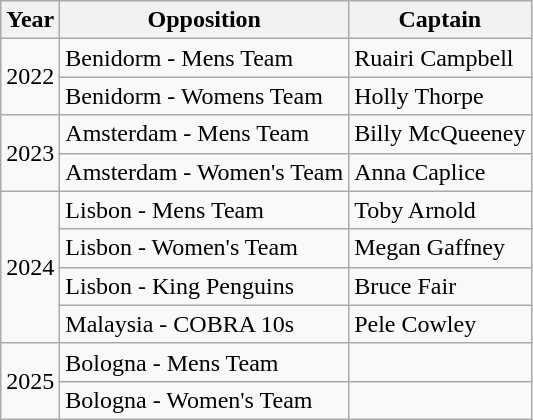<table class="wikitable">
<tr>
<th>Year</th>
<th>Opposition</th>
<th>Captain</th>
</tr>
<tr>
<td rowspan=2>2022</td>
<td>Benidorm - Mens Team</td>
<td>Ruairi Campbell </td>
</tr>
<tr>
<td>Benidorm - Womens Team</td>
<td>Holly Thorpe </td>
</tr>
<tr>
<td rowspan=2>2023</td>
<td>Amsterdam - Mens Team</td>
<td>Billy McQueeney </td>
</tr>
<tr>
<td>Amsterdam - Women's Team</td>
<td>Anna Caplice </td>
</tr>
<tr>
<td rowspan=4>2024</td>
<td>Lisbon - Mens Team</td>
<td>Toby Arnold </td>
</tr>
<tr>
<td>Lisbon - Women's Team</td>
<td>Megan Gaffney </td>
</tr>
<tr>
<td>Lisbon - King Penguins</td>
<td>Bruce Fair </td>
</tr>
<tr>
<td>Malaysia - COBRA 10s</td>
<td>Pele Cowley </td>
</tr>
<tr>
<td rowspan=2>2025</td>
<td>Bologna - Mens Team</td>
<td></td>
</tr>
<tr>
<td>Bologna - Women's Team</td>
<td></td>
</tr>
</table>
